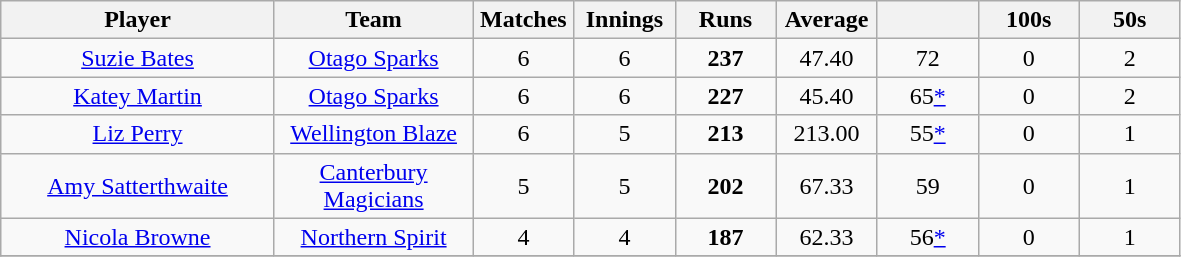<table class="wikitable" style="text-align:center;">
<tr>
<th width=175>Player</th>
<th width=125>Team</th>
<th width=60>Matches</th>
<th width=60>Innings</th>
<th width=60>Runs</th>
<th width=60>Average</th>
<th width=60></th>
<th width=60>100s</th>
<th width=60>50s</th>
</tr>
<tr>
<td><a href='#'>Suzie Bates</a></td>
<td><a href='#'>Otago Sparks</a></td>
<td>6</td>
<td>6</td>
<td><strong>237</strong></td>
<td>47.40</td>
<td>72</td>
<td>0</td>
<td>2</td>
</tr>
<tr>
<td><a href='#'>Katey Martin</a></td>
<td><a href='#'>Otago Sparks</a></td>
<td>6</td>
<td>6</td>
<td><strong>227</strong></td>
<td>45.40</td>
<td>65<a href='#'>*</a></td>
<td>0</td>
<td>2</td>
</tr>
<tr>
<td><a href='#'>Liz Perry</a></td>
<td><a href='#'>Wellington Blaze</a></td>
<td>6</td>
<td>5</td>
<td><strong>213</strong></td>
<td>213.00</td>
<td>55<a href='#'>*</a></td>
<td>0</td>
<td>1</td>
</tr>
<tr>
<td><a href='#'>Amy Satterthwaite</a></td>
<td><a href='#'>Canterbury Magicians</a></td>
<td>5</td>
<td>5</td>
<td><strong>202</strong></td>
<td>67.33</td>
<td>59</td>
<td>0</td>
<td>1</td>
</tr>
<tr>
<td><a href='#'>Nicola Browne</a></td>
<td><a href='#'>Northern Spirit</a></td>
<td>4</td>
<td>4</td>
<td><strong>187</strong></td>
<td>62.33</td>
<td>56<a href='#'>*</a></td>
<td>0</td>
<td>1</td>
</tr>
<tr>
</tr>
</table>
